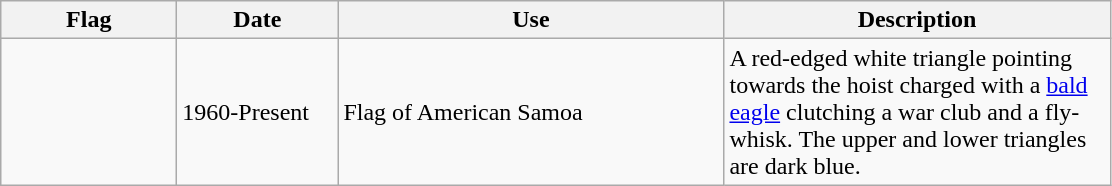<table class="wikitable">
<tr>
<th style="width:110px;">Flag</th>
<th style="width:100px;">Date</th>
<th style="width:250px;">Use</th>
<th style="width:250px;">Description</th>
</tr>
<tr>
<td></td>
<td>1960-Present</td>
<td>Flag of American Samoa</td>
<td>A red-edged white triangle pointing towards the hoist charged with a <a href='#'>bald eagle</a> clutching a war club and a fly-whisk. The upper and lower triangles are dark blue.</td>
</tr>
</table>
